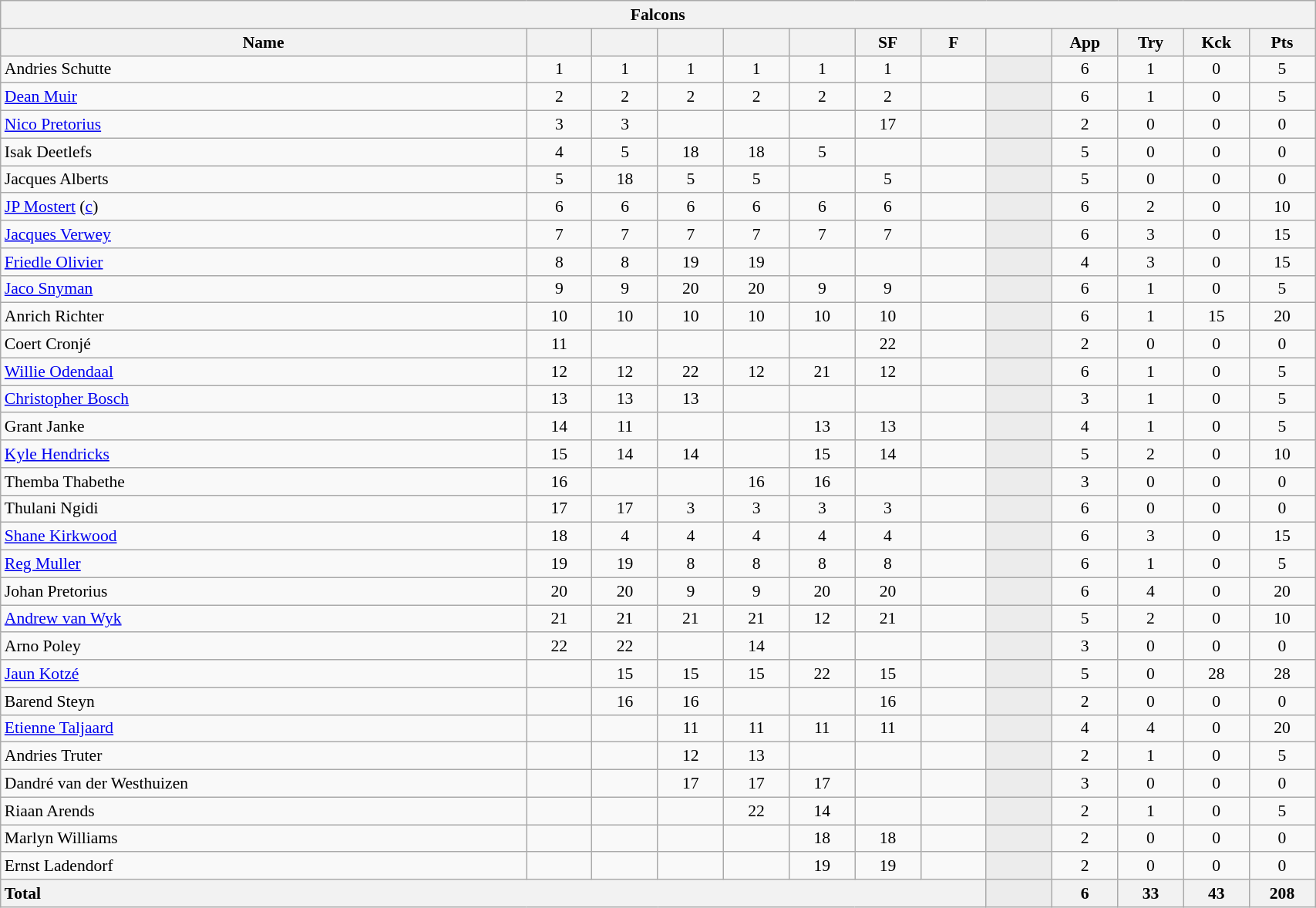<table class="wikitable collapsible collapsed sortable" style="text-align:center; font-size:90%; width:90%">
<tr>
<th colspan="100%">Falcons</th>
</tr>
<tr>
<th style="width:40%;">Name</th>
<th style="width:5%;"></th>
<th style="width:5%;"></th>
<th style="width:5%;"></th>
<th style="width:5%;"></th>
<th style="width:5%;"></th>
<th style="width:5%;">SF</th>
<th style="width:5%;">F</th>
<th style="width:5%;"></th>
<th style="width:5%;">App</th>
<th style="width:5%;">Try</th>
<th style="width:5%;">Kck</th>
<th style="width:5%;">Pts</th>
</tr>
<tr>
<td style="text-align:left;">Andries Schutte</td>
<td>1</td>
<td>1</td>
<td>1</td>
<td>1</td>
<td>1</td>
<td>1</td>
<td></td>
<td style="background:#ECECEC;"></td>
<td>6</td>
<td>1</td>
<td>0</td>
<td>5</td>
</tr>
<tr>
<td style="text-align:left;"><a href='#'>Dean Muir</a></td>
<td>2</td>
<td>2</td>
<td>2</td>
<td>2</td>
<td>2</td>
<td>2</td>
<td></td>
<td style="background:#ECECEC;"></td>
<td>6</td>
<td>1</td>
<td>0</td>
<td>5</td>
</tr>
<tr>
<td style="text-align:left;"><a href='#'>Nico Pretorius</a></td>
<td>3</td>
<td>3</td>
<td></td>
<td></td>
<td></td>
<td>17</td>
<td></td>
<td style="background:#ECECEC;"></td>
<td>2</td>
<td>0</td>
<td>0</td>
<td>0</td>
</tr>
<tr>
<td style="text-align:left;">Isak Deetlefs</td>
<td>4</td>
<td>5</td>
<td>18 </td>
<td>18 </td>
<td>5</td>
<td></td>
<td></td>
<td style="background:#ECECEC;"></td>
<td>5</td>
<td>0</td>
<td>0</td>
<td>0</td>
</tr>
<tr>
<td style="text-align:left;">Jacques Alberts</td>
<td>5</td>
<td>18 </td>
<td>5</td>
<td>5</td>
<td></td>
<td>5</td>
<td></td>
<td style="background:#ECECEC;"></td>
<td>5</td>
<td>0</td>
<td>0</td>
<td>0</td>
</tr>
<tr>
<td style="text-align:left;"><a href='#'>JP Mostert</a> (<a href='#'>c</a>)</td>
<td>6</td>
<td>6</td>
<td>6</td>
<td>6</td>
<td>6</td>
<td>6</td>
<td></td>
<td style="background:#ECECEC;"></td>
<td>6</td>
<td>2</td>
<td>0</td>
<td>10</td>
</tr>
<tr>
<td style="text-align:left;"><a href='#'>Jacques Verwey</a></td>
<td>7</td>
<td>7</td>
<td>7</td>
<td>7</td>
<td>7</td>
<td>7</td>
<td></td>
<td style="background:#ECECEC;"></td>
<td>6</td>
<td>3</td>
<td>0</td>
<td>15</td>
</tr>
<tr>
<td style="text-align:left;"><a href='#'>Friedle Olivier</a></td>
<td>8</td>
<td>8</td>
<td>19 </td>
<td>19 </td>
<td></td>
<td></td>
<td></td>
<td style="background:#ECECEC;"></td>
<td>4</td>
<td>3</td>
<td>0</td>
<td>15</td>
</tr>
<tr>
<td style="text-align:left;"><a href='#'>Jaco Snyman</a></td>
<td>9</td>
<td>9</td>
<td>20 </td>
<td>20 </td>
<td>9</td>
<td>9</td>
<td></td>
<td style="background:#ECECEC;"></td>
<td>6</td>
<td>1</td>
<td>0</td>
<td>5</td>
</tr>
<tr>
<td style="text-align:left;">Anrich Richter</td>
<td>10</td>
<td>10</td>
<td>10</td>
<td>10</td>
<td>10</td>
<td>10</td>
<td></td>
<td style="background:#ECECEC;"></td>
<td>6</td>
<td>1</td>
<td>15</td>
<td>20</td>
</tr>
<tr>
<td style="text-align:left;">Coert Cronjé</td>
<td>11</td>
<td></td>
<td></td>
<td></td>
<td></td>
<td>22 </td>
<td></td>
<td style="background:#ECECEC;"></td>
<td>2</td>
<td>0</td>
<td>0</td>
<td>0</td>
</tr>
<tr>
<td style="text-align:left;"><a href='#'>Willie Odendaal</a></td>
<td>12</td>
<td>12</td>
<td>22 </td>
<td>12</td>
<td>21 </td>
<td>12</td>
<td></td>
<td style="background:#ECECEC;"></td>
<td>6</td>
<td>1</td>
<td>0</td>
<td>5</td>
</tr>
<tr>
<td style="text-align:left;"><a href='#'>Christopher Bosch</a></td>
<td>13</td>
<td>13</td>
<td>13</td>
<td></td>
<td></td>
<td></td>
<td></td>
<td style="background:#ECECEC;"></td>
<td>3</td>
<td>1</td>
<td>0</td>
<td>5</td>
</tr>
<tr>
<td style="text-align:left;">Grant Janke</td>
<td>14</td>
<td>11</td>
<td></td>
<td></td>
<td>13</td>
<td>13</td>
<td></td>
<td style="background:#ECECEC;"></td>
<td>4</td>
<td>1</td>
<td>0</td>
<td>5</td>
</tr>
<tr>
<td style="text-align:left;"><a href='#'>Kyle Hendricks</a></td>
<td>15</td>
<td>14</td>
<td>14</td>
<td></td>
<td>15</td>
<td>14</td>
<td></td>
<td style="background:#ECECEC;"></td>
<td>5</td>
<td>2</td>
<td>0</td>
<td>10</td>
</tr>
<tr>
<td style="text-align:left;">Themba Thabethe</td>
<td>16 </td>
<td></td>
<td></td>
<td>16 </td>
<td>16 </td>
<td></td>
<td></td>
<td style="background:#ECECEC;"></td>
<td>3</td>
<td>0</td>
<td>0</td>
<td>0</td>
</tr>
<tr>
<td style="text-align:left;">Thulani Ngidi</td>
<td>17 </td>
<td>17 </td>
<td>3</td>
<td>3</td>
<td>3</td>
<td>3</td>
<td></td>
<td style="background:#ECECEC;"></td>
<td>6</td>
<td>0</td>
<td>0</td>
<td>0</td>
</tr>
<tr>
<td style="text-align:left;"><a href='#'>Shane Kirkwood</a></td>
<td>18 </td>
<td>4</td>
<td>4</td>
<td>4</td>
<td>4</td>
<td>4</td>
<td></td>
<td style="background:#ECECEC;"></td>
<td>6</td>
<td>3</td>
<td>0</td>
<td>15</td>
</tr>
<tr>
<td style="text-align:left;"><a href='#'>Reg Muller</a></td>
<td>19 </td>
<td>19 </td>
<td>8</td>
<td>8</td>
<td>8</td>
<td>8</td>
<td></td>
<td style="background:#ECECEC;"></td>
<td>6</td>
<td>1</td>
<td>0</td>
<td>5</td>
</tr>
<tr>
<td style="text-align:left;">Johan Pretorius</td>
<td>20 </td>
<td>20 </td>
<td>9</td>
<td>9</td>
<td>20 </td>
<td>20 </td>
<td></td>
<td style="background:#ECECEC;"></td>
<td>6</td>
<td>4</td>
<td>0</td>
<td>20</td>
</tr>
<tr>
<td style="text-align:left;"><a href='#'>Andrew van Wyk</a></td>
<td>21</td>
<td>21 </td>
<td>21 </td>
<td>21 </td>
<td>12</td>
<td>21 </td>
<td></td>
<td style="background:#ECECEC;"></td>
<td>5</td>
<td>2</td>
<td>0</td>
<td>10</td>
</tr>
<tr>
<td style="text-align:left;">Arno Poley</td>
<td>22 </td>
<td>22 </td>
<td></td>
<td>14</td>
<td></td>
<td></td>
<td></td>
<td style="background:#ECECEC;"></td>
<td>3</td>
<td>0</td>
<td>0</td>
<td>0</td>
</tr>
<tr>
<td style="text-align:left;"><a href='#'>Jaun Kotzé</a></td>
<td></td>
<td>15</td>
<td>15</td>
<td>15</td>
<td>22 </td>
<td>15</td>
<td></td>
<td style="background:#ECECEC;"></td>
<td>5</td>
<td>0</td>
<td>28</td>
<td>28</td>
</tr>
<tr>
<td style="text-align:left;">Barend Steyn</td>
<td></td>
<td>16 </td>
<td>16 </td>
<td></td>
<td></td>
<td>16</td>
<td></td>
<td style="background:#ECECEC;"></td>
<td>2</td>
<td>0</td>
<td>0</td>
<td>0</td>
</tr>
<tr>
<td style="text-align:left;"><a href='#'>Etienne Taljaard</a></td>
<td></td>
<td></td>
<td>11</td>
<td>11</td>
<td>11</td>
<td>11</td>
<td></td>
<td style="background:#ECECEC;"></td>
<td>4</td>
<td>4</td>
<td>0</td>
<td>20</td>
</tr>
<tr>
<td style="text-align:left;">Andries Truter</td>
<td></td>
<td></td>
<td>12</td>
<td>13</td>
<td></td>
<td></td>
<td></td>
<td style="background:#ECECEC;"></td>
<td>2</td>
<td>1</td>
<td>0</td>
<td>5</td>
</tr>
<tr>
<td style="text-align:left;">Dandré van der Westhuizen</td>
<td></td>
<td></td>
<td>17 </td>
<td>17 </td>
<td>17 </td>
<td></td>
<td></td>
<td style="background:#ECECEC;"></td>
<td>3</td>
<td>0</td>
<td>0</td>
<td>0</td>
</tr>
<tr>
<td style="text-align:left;">Riaan Arends</td>
<td></td>
<td></td>
<td></td>
<td>22 </td>
<td>14</td>
<td></td>
<td></td>
<td style="background:#ECECEC;"></td>
<td>2</td>
<td>1</td>
<td>0</td>
<td>5</td>
</tr>
<tr>
<td style="text-align:left;">Marlyn Williams</td>
<td></td>
<td></td>
<td></td>
<td></td>
<td>18 </td>
<td>18 </td>
<td></td>
<td style="background:#ECECEC;"></td>
<td>2</td>
<td>0</td>
<td>0</td>
<td>0</td>
</tr>
<tr>
<td style="text-align:left;">Ernst Ladendorf</td>
<td></td>
<td></td>
<td></td>
<td></td>
<td>19 </td>
<td>19 </td>
<td></td>
<td style="background:#ECECEC;"></td>
<td>2</td>
<td>0</td>
<td>0</td>
<td>0</td>
</tr>
<tr>
<th colspan="8" style="text-align:left;">Total</th>
<th style="background:#ECECEC;"></th>
<th>6</th>
<th>33</th>
<th>43</th>
<th>208</th>
</tr>
</table>
